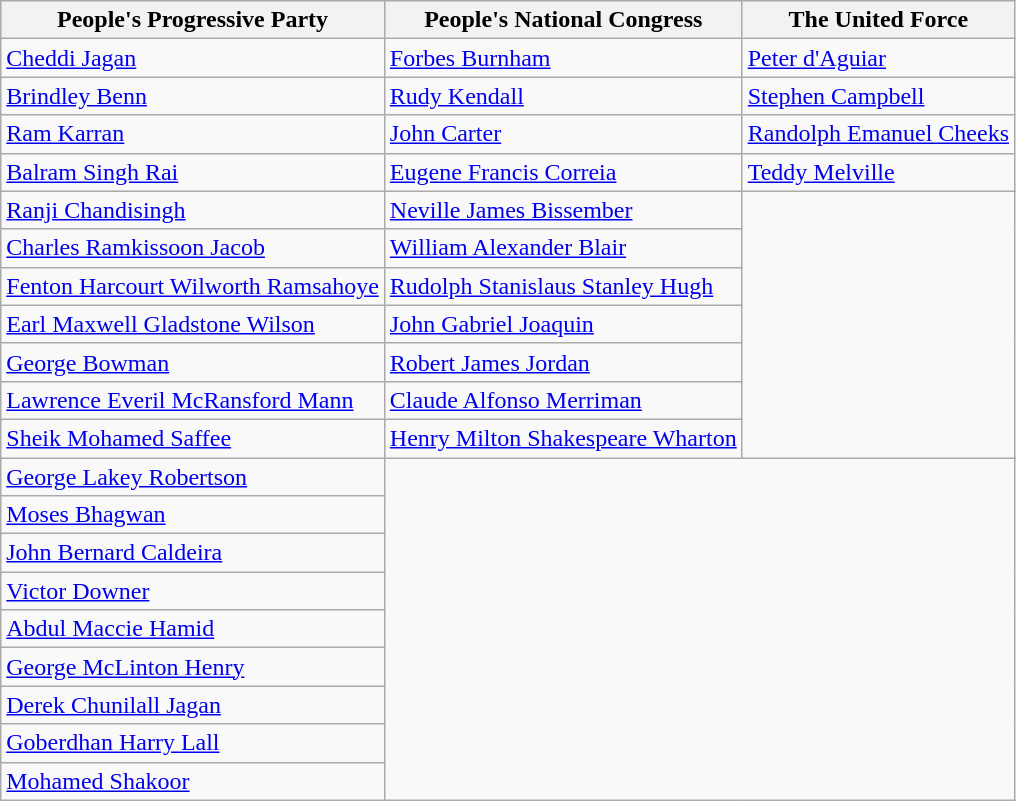<table class=wikitable>
<tr>
<th>People's Progressive Party</th>
<th>People's National Congress</th>
<th>The United Force</th>
</tr>
<tr>
<td><a href='#'>Cheddi Jagan</a></td>
<td><a href='#'>Forbes Burnham</a></td>
<td><a href='#'>Peter d'Aguiar</a></td>
</tr>
<tr>
<td><a href='#'>Brindley Benn</a></td>
<td><a href='#'>Rudy Kendall</a></td>
<td><a href='#'>Stephen Campbell</a></td>
</tr>
<tr>
<td><a href='#'>Ram Karran</a></td>
<td><a href='#'>John Carter</a></td>
<td><a href='#'>Randolph Emanuel Cheeks</a></td>
</tr>
<tr>
<td><a href='#'>Balram Singh Rai</a></td>
<td><a href='#'>Eugene Francis Correia</a></td>
<td><a href='#'>Teddy Melville</a></td>
</tr>
<tr>
<td><a href='#'>Ranji Chandisingh</a></td>
<td><a href='#'>Neville James Bissember</a></td>
<td rowspan=7></td>
</tr>
<tr>
<td><a href='#'>Charles Ramkissoon Jacob</a></td>
<td><a href='#'>William Alexander Blair</a></td>
</tr>
<tr>
<td><a href='#'>Fenton Harcourt Wilworth Ramsahoye</a></td>
<td><a href='#'>Rudolph Stanislaus Stanley Hugh</a></td>
</tr>
<tr>
<td><a href='#'>Earl Maxwell Gladstone Wilson</a></td>
<td><a href='#'>John Gabriel Joaquin</a></td>
</tr>
<tr>
<td><a href='#'>George Bowman</a></td>
<td><a href='#'>Robert James Jordan</a></td>
</tr>
<tr>
<td><a href='#'>Lawrence Everil McRansford Mann</a></td>
<td><a href='#'>Claude Alfonso Merriman</a></td>
</tr>
<tr>
<td><a href='#'>Sheik Mohamed Saffee</a></td>
<td><a href='#'>Henry Milton Shakespeare Wharton</a></td>
</tr>
<tr>
<td><a href='#'>George Lakey Robertson</a></td>
<td colspan=2 rowspan=9></td>
</tr>
<tr>
<td><a href='#'>Moses Bhagwan</a></td>
</tr>
<tr>
<td><a href='#'>John Bernard Caldeira</a></td>
</tr>
<tr>
<td><a href='#'>Victor Downer</a></td>
</tr>
<tr>
<td><a href='#'>Abdul Maccie Hamid</a></td>
</tr>
<tr>
<td><a href='#'>George McLinton Henry</a></td>
</tr>
<tr>
<td><a href='#'>Derek Chunilall Jagan</a></td>
</tr>
<tr>
<td><a href='#'>Goberdhan Harry Lall</a></td>
</tr>
<tr>
<td><a href='#'>Mohamed Shakoor</a></td>
</tr>
</table>
